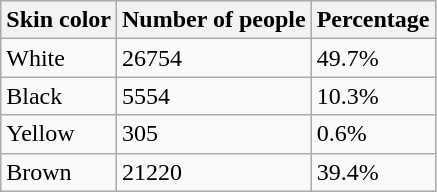<table class="wikitable">
<tr>
<th>Skin color</th>
<th>Number of people</th>
<th>Percentage</th>
</tr>
<tr>
<td>White</td>
<td>26754</td>
<td>49.7%</td>
</tr>
<tr>
<td>Black</td>
<td>5554</td>
<td>10.3%</td>
</tr>
<tr>
<td>Yellow</td>
<td>305</td>
<td>0.6%</td>
</tr>
<tr>
<td>Brown</td>
<td>21220</td>
<td>39.4%</td>
</tr>
</table>
